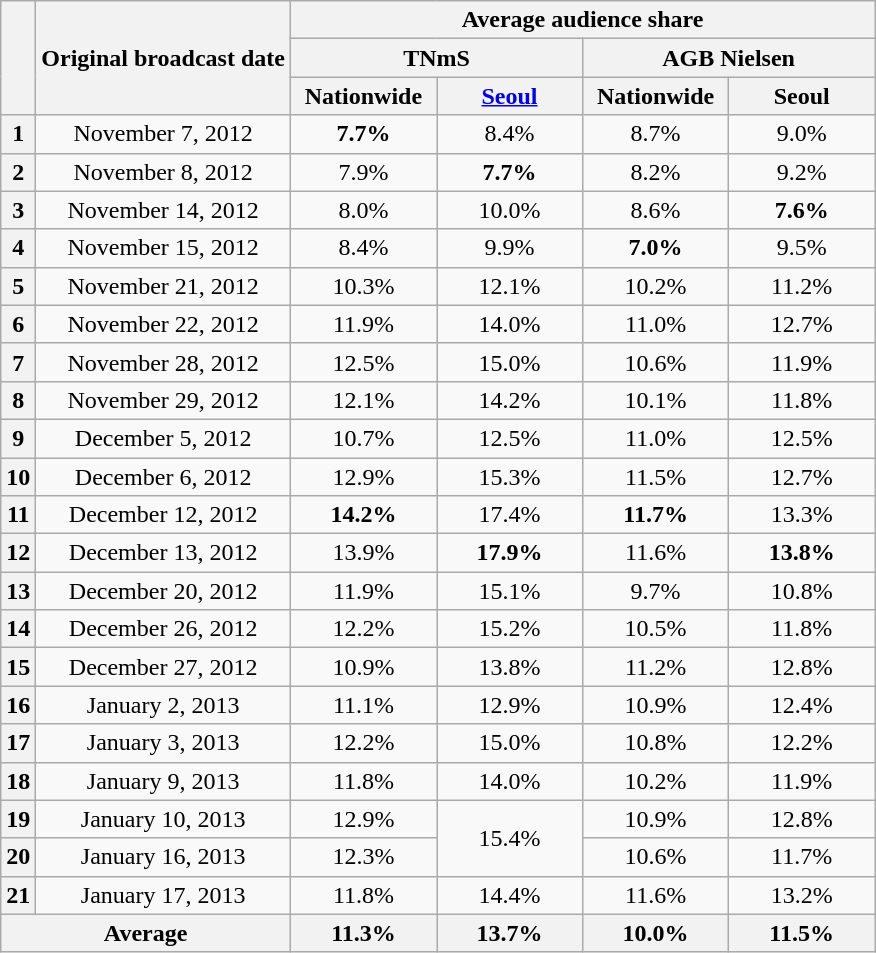<table class=wikitable style="text-align:center">
<tr>
<th rowspan="3"></th>
<th rowspan="3">Original broadcast date</th>
<th colspan="4">Average audience share</th>
</tr>
<tr>
<th colspan="2">TNmS</th>
<th colspan="2">AGB Nielsen</th>
</tr>
<tr>
<th width=90>Nationwide</th>
<th width=90><a href='#'>Seoul</a></th>
<th width=90>Nationwide</th>
<th width=90>Seoul</th>
</tr>
<tr>
<th>1</th>
<td>November 7, 2012</td>
<td><span><strong>7.7%</strong></span></td>
<td>8.4%</td>
<td>8.7%</td>
<td>9.0%</td>
</tr>
<tr>
<th>2</th>
<td>November 8, 2012</td>
<td>7.9%</td>
<td><span><strong>7.7%</strong></span></td>
<td>8.2%</td>
<td>9.2%</td>
</tr>
<tr>
<th>3</th>
<td>November 14, 2012</td>
<td>8.0%</td>
<td>10.0%</td>
<td>8.6%</td>
<td><span><strong>7.6%</strong></span></td>
</tr>
<tr>
<th>4</th>
<td>November 15, 2012</td>
<td>8.4%</td>
<td>9.9%</td>
<td><span><strong>7.0%</strong></span></td>
<td>9.5%</td>
</tr>
<tr>
<th>5</th>
<td>November 21, 2012</td>
<td>10.3%</td>
<td>12.1%</td>
<td>10.2%</td>
<td>11.2%</td>
</tr>
<tr>
<th>6</th>
<td>November 22, 2012</td>
<td>11.9%</td>
<td>14.0%</td>
<td>11.0%</td>
<td>12.7%</td>
</tr>
<tr>
<th>7</th>
<td>November 28, 2012</td>
<td>12.5%</td>
<td>15.0%</td>
<td>10.6%</td>
<td>11.9%</td>
</tr>
<tr>
<th>8</th>
<td>November 29, 2012</td>
<td>12.1%</td>
<td>14.2%</td>
<td>10.1%</td>
<td>11.8%</td>
</tr>
<tr>
<th>9</th>
<td>December 5, 2012</td>
<td>10.7%</td>
<td>12.5%</td>
<td>11.0%</td>
<td>12.5%</td>
</tr>
<tr>
<th>10</th>
<td>December 6, 2012</td>
<td>12.9%</td>
<td>15.3%</td>
<td>11.5%</td>
<td>12.7%</td>
</tr>
<tr>
<th>11</th>
<td>December 12, 2012</td>
<td><span><strong>14.2%</strong></span></td>
<td>17.4%</td>
<td><span><strong>11.7%</strong></span></td>
<td>13.3%</td>
</tr>
<tr>
<th>12</th>
<td>December 13, 2012</td>
<td>13.9%</td>
<td><span><strong>17.9%</strong></span></td>
<td>11.6%</td>
<td><span><strong>13.8%</strong></span></td>
</tr>
<tr>
<th>13</th>
<td>December 20, 2012</td>
<td>11.9%</td>
<td>15.1%</td>
<td>9.7%</td>
<td>10.8%</td>
</tr>
<tr>
<th>14</th>
<td>December 26, 2012</td>
<td>12.2%</td>
<td>15.2%</td>
<td>10.5%</td>
<td>11.8%</td>
</tr>
<tr>
<th>15</th>
<td>December 27, 2012</td>
<td>10.9%</td>
<td>13.8%</td>
<td>11.2%</td>
<td>12.8%</td>
</tr>
<tr>
<th>16</th>
<td>January 2, 2013</td>
<td>11.1%</td>
<td>12.9%</td>
<td>10.9%</td>
<td>12.4%</td>
</tr>
<tr>
<th>17</th>
<td>January 3, 2013</td>
<td>12.2%</td>
<td>15.0%</td>
<td>10.8%</td>
<td>12.2%</td>
</tr>
<tr>
<th>18</th>
<td>January 9, 2013</td>
<td>11.8%</td>
<td>14.0%</td>
<td>10.2%</td>
<td>11.9%</td>
</tr>
<tr>
<th>19</th>
<td>January 10, 2013</td>
<td>12.9%</td>
<td rowspan="2">15.4%</td>
<td>10.9%</td>
<td>12.8%</td>
</tr>
<tr>
<th>20</th>
<td>January 16, 2013</td>
<td>12.3%</td>
<td>10.6%</td>
<td>11.7%</td>
</tr>
<tr>
<th>21</th>
<td>January 17, 2013</td>
<td>11.8%</td>
<td>14.4%</td>
<td>11.6%</td>
<td>13.2%</td>
</tr>
<tr>
<th colspan=2>Average</th>
<th>11.3%</th>
<th>13.7%</th>
<th>10.0%</th>
<th>11.5%</th>
</tr>
</table>
